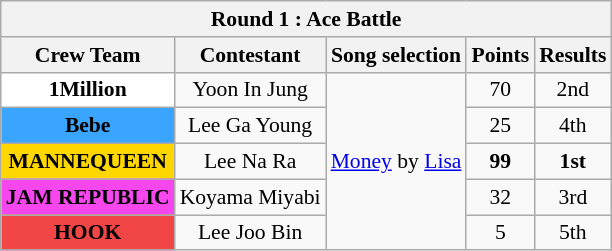<table class="wikitable"  style="text-align:center; font-size:90%">
<tr>
<th colspan="5">Round 1 : Ace Battle</th>
</tr>
<tr style="background:#f2f2f2">
<th scope="col">Crew Team</th>
<th scope="col">Contestant</th>
<th scope="col">Song selection</th>
<th scope="col">Points</th>
<th scope="col">Results</th>
</tr>
<tr>
<td style="background:white"><strong>1Million</strong></td>
<td>Yoon In Jung</td>
<td rowspan="6"><a href='#'>Money</a> by <a href='#'>Lisa</a></td>
<td>70</td>
<td>2nd</td>
</tr>
<tr>
<td style="background:#3AA5FF"><strong>Bebe</strong></td>
<td>Lee Ga Young</td>
<td>25</td>
<td>4th</td>
</tr>
<tr>
<td style="background:gold"><strong>MANNEQUEEN</strong></td>
<td>Lee Na Ra</td>
<td><strong>99</strong></td>
<td><strong>1st</strong></td>
</tr>
<tr>
<td style="background:#F646EE"><strong>JAM REPUBLIC</strong></td>
<td>Koyama Miyabi</td>
<td>32</td>
<td>3rd</td>
</tr>
<tr>
<td style="background:#F24646"><strong>HOOK</strong></td>
<td>Lee Joo Bin</td>
<td>5</td>
<td>5th</td>
</tr>
</table>
